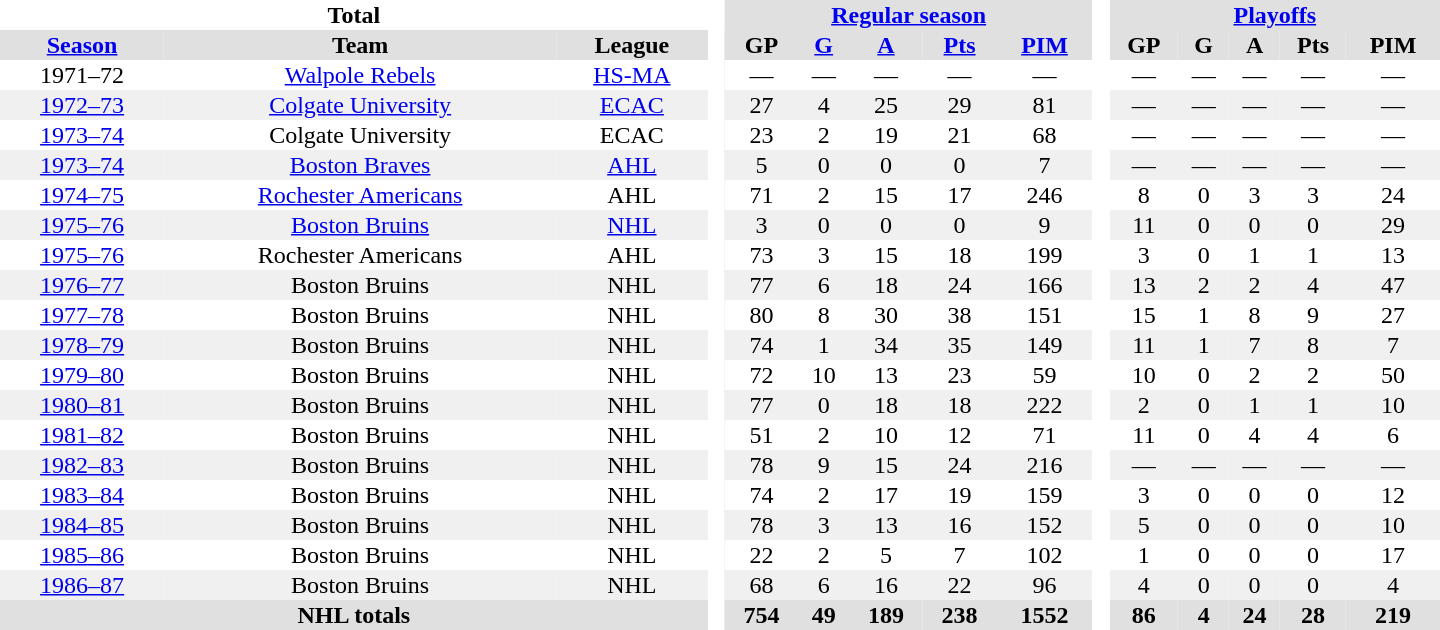<table border="0" cellpadding="1" cellspacing="0" style="text-align:center; width:60em">
<tr bgcolor="#e0e0e0">
<th colspan="3" bgcolor="#ffffff">Total</th>
<th rowspan="99" bgcolor="#ffffff"> </th>
<th colspan="5"><a href='#'>Regular season</a></th>
<th rowspan="99" bgcolor="#ffffff"> </th>
<th colspan="5"><a href='#'>Playoffs</a></th>
</tr>
<tr bgcolor="#e0e0e0">
<th><a href='#'>Season</a></th>
<th>Team</th>
<th>League</th>
<th>GP</th>
<th><a href='#'>G</a></th>
<th><a href='#'>A</a></th>
<th><a href='#'>Pts</a></th>
<th><a href='#'>PIM</a></th>
<th>GP</th>
<th>G</th>
<th>A</th>
<th>Pts</th>
<th>PIM</th>
</tr>
<tr>
<td>1971–72</td>
<td><a href='#'>Walpole Rebels</a></td>
<td><a href='#'>HS-MA</a></td>
<td>—</td>
<td>—</td>
<td>—</td>
<td>—</td>
<td>—</td>
<td>—</td>
<td>—</td>
<td>—</td>
<td>—</td>
<td>—</td>
</tr>
<tr bgcolor="#f0f0f0">
<td><a href='#'>1972–73</a></td>
<td><a href='#'>Colgate University</a></td>
<td><a href='#'>ECAC</a></td>
<td>27</td>
<td>4</td>
<td>25</td>
<td>29</td>
<td>81</td>
<td>—</td>
<td>—</td>
<td>—</td>
<td>—</td>
<td>—</td>
</tr>
<tr>
<td><a href='#'>1973–74</a></td>
<td>Colgate University</td>
<td>ECAC</td>
<td>23</td>
<td>2</td>
<td>19</td>
<td>21</td>
<td>68</td>
<td>—</td>
<td>—</td>
<td>—</td>
<td>—</td>
<td>—</td>
</tr>
<tr bgcolor="#f0f0f0">
<td><a href='#'>1973–74</a></td>
<td><a href='#'>Boston Braves</a></td>
<td><a href='#'>AHL</a></td>
<td>5</td>
<td>0</td>
<td>0</td>
<td>0</td>
<td>7</td>
<td>—</td>
<td>—</td>
<td>—</td>
<td>—</td>
<td>—</td>
</tr>
<tr>
<td><a href='#'>1974–75</a></td>
<td><a href='#'>Rochester Americans</a></td>
<td>AHL</td>
<td>71</td>
<td>2</td>
<td>15</td>
<td>17</td>
<td>246</td>
<td>8</td>
<td>0</td>
<td>3</td>
<td>3</td>
<td>24</td>
</tr>
<tr bgcolor="#f0f0f0">
<td><a href='#'>1975–76</a></td>
<td><a href='#'>Boston Bruins</a></td>
<td><a href='#'>NHL</a></td>
<td>3</td>
<td>0</td>
<td>0</td>
<td>0</td>
<td>9</td>
<td>11</td>
<td>0</td>
<td>0</td>
<td>0</td>
<td>29</td>
</tr>
<tr>
<td><a href='#'>1975–76</a></td>
<td>Rochester Americans</td>
<td>AHL</td>
<td>73</td>
<td>3</td>
<td>15</td>
<td>18</td>
<td>199</td>
<td>3</td>
<td>0</td>
<td>1</td>
<td>1</td>
<td>13</td>
</tr>
<tr bgcolor="#f0f0f0">
<td><a href='#'>1976–77</a></td>
<td>Boston Bruins</td>
<td>NHL</td>
<td>77</td>
<td>6</td>
<td>18</td>
<td>24</td>
<td>166</td>
<td>13</td>
<td>2</td>
<td>2</td>
<td>4</td>
<td>47</td>
</tr>
<tr>
<td><a href='#'>1977–78</a></td>
<td>Boston Bruins</td>
<td>NHL</td>
<td>80</td>
<td>8</td>
<td>30</td>
<td>38</td>
<td>151</td>
<td>15</td>
<td>1</td>
<td>8</td>
<td>9</td>
<td>27</td>
</tr>
<tr bgcolor="#f0f0f0">
<td><a href='#'>1978–79</a></td>
<td>Boston Bruins</td>
<td>NHL</td>
<td>74</td>
<td>1</td>
<td>34</td>
<td>35</td>
<td>149</td>
<td>11</td>
<td>1</td>
<td>7</td>
<td>8</td>
<td>7</td>
</tr>
<tr>
</tr>
<tr>
<td><a href='#'>1979–80</a></td>
<td>Boston Bruins</td>
<td>NHL</td>
<td>72</td>
<td>10</td>
<td>13</td>
<td>23</td>
<td>59</td>
<td>10</td>
<td>0</td>
<td>2</td>
<td>2</td>
<td>50</td>
</tr>
<tr bgcolor="#f0f0f0">
<td><a href='#'>1980–81</a></td>
<td>Boston Bruins</td>
<td>NHL</td>
<td>77</td>
<td>0</td>
<td>18</td>
<td>18</td>
<td>222</td>
<td>2</td>
<td>0</td>
<td>1</td>
<td>1</td>
<td>10</td>
</tr>
<tr>
<td><a href='#'>1981–82</a></td>
<td>Boston Bruins</td>
<td>NHL</td>
<td>51</td>
<td>2</td>
<td>10</td>
<td>12</td>
<td>71</td>
<td>11</td>
<td>0</td>
<td>4</td>
<td>4</td>
<td>6</td>
</tr>
<tr bgcolor="#f0f0f0">
<td><a href='#'>1982–83</a></td>
<td>Boston Bruins</td>
<td>NHL</td>
<td>78</td>
<td>9</td>
<td>15</td>
<td>24</td>
<td>216</td>
<td>—</td>
<td>—</td>
<td>—</td>
<td>—</td>
<td>—</td>
</tr>
<tr>
<td><a href='#'>1983–84</a></td>
<td>Boston Bruins</td>
<td>NHL</td>
<td>74</td>
<td>2</td>
<td>17</td>
<td>19</td>
<td>159</td>
<td>3</td>
<td>0</td>
<td>0</td>
<td>0</td>
<td>12</td>
</tr>
<tr bgcolor="#f0f0f0">
<td><a href='#'>1984–85</a></td>
<td>Boston Bruins</td>
<td>NHL</td>
<td>78</td>
<td>3</td>
<td>13</td>
<td>16</td>
<td>152</td>
<td>5</td>
<td>0</td>
<td>0</td>
<td>0</td>
<td>10</td>
</tr>
<tr>
<td><a href='#'>1985–86</a></td>
<td>Boston Bruins</td>
<td>NHL</td>
<td>22</td>
<td>2</td>
<td>5</td>
<td>7</td>
<td>102</td>
<td>1</td>
<td>0</td>
<td>0</td>
<td>0</td>
<td>17</td>
</tr>
<tr bgcolor="#f0f0f0">
<td><a href='#'>1986–87</a></td>
<td>Boston Bruins</td>
<td>NHL</td>
<td>68</td>
<td>6</td>
<td>16</td>
<td>22</td>
<td>96</td>
<td>4</td>
<td>0</td>
<td>0</td>
<td>0</td>
<td>4</td>
</tr>
<tr bgcolor="#e0e0e0">
<th colspan="3">NHL totals</th>
<th>754</th>
<th>49</th>
<th>189</th>
<th>238</th>
<th>1552</th>
<th>86</th>
<th>4</th>
<th>24</th>
<th>28</th>
<th>219</th>
</tr>
</table>
